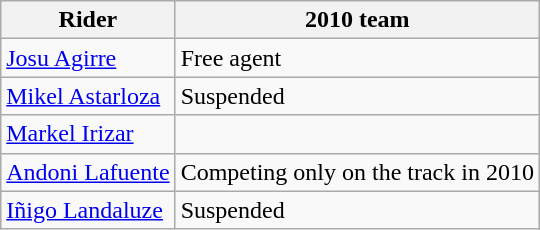<table class="wikitable">
<tr>
<th>Rider</th>
<th>2010 team</th>
</tr>
<tr>
<td><a href='#'>Josu Agirre</a></td>
<td>Free agent</td>
</tr>
<tr>
<td><a href='#'>Mikel Astarloza</a></td>
<td>Suspended</td>
</tr>
<tr>
<td><a href='#'>Markel Irizar</a></td>
<td></td>
</tr>
<tr>
<td><a href='#'>Andoni Lafuente</a></td>
<td>Competing only on the track in 2010</td>
</tr>
<tr>
<td><a href='#'>Iñigo Landaluze</a></td>
<td>Suspended</td>
</tr>
</table>
